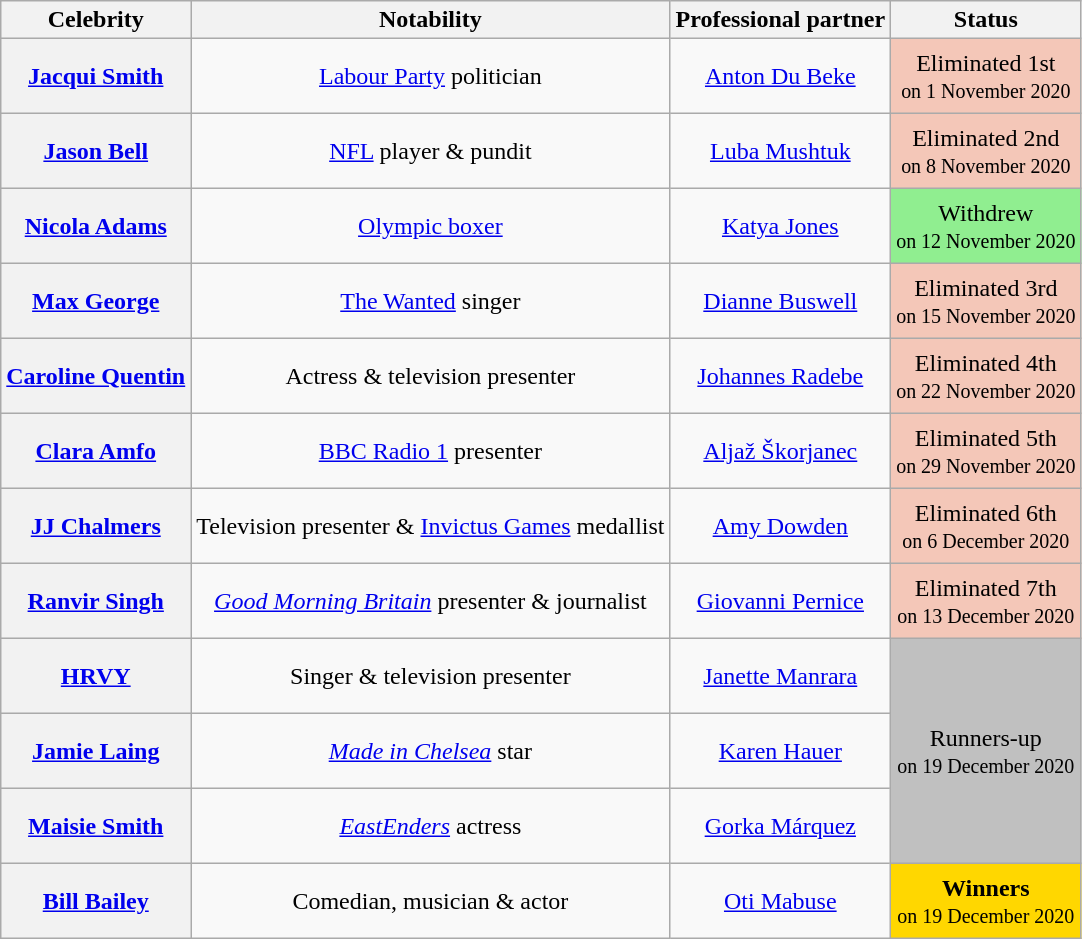<table class="wikitable sortable" style="text-align:center;">
<tr>
<th scope="col">Celebrity</th>
<th scope="col" class="unsortable">Notability</th>
<th scope="col">Professional partner</th>
<th scope="col">Status</th>
</tr>
<tr style="height:50px">
<th scope="row"><a href='#'>Jacqui Smith</a></th>
<td><a href='#'>Labour Party</a> politician</td>
<td><a href='#'>Anton Du Beke</a></td>
<td bgcolor="f4c7b8">Eliminated 1st<br><small>on 1 November 2020</small></td>
</tr>
<tr style="height:50px">
<th scope="row"><a href='#'>Jason Bell</a></th>
<td><a href='#'>NFL</a> player & pundit</td>
<td><a href='#'>Luba Mushtuk</a></td>
<td bgcolor="f4c7b8">Eliminated 2nd<br><small>on 8 November 2020</small></td>
</tr>
<tr style="height:50px">
<th scope="row"><a href='#'>Nicola Adams</a></th>
<td><a href='#'>Olympic boxer</a></td>
<td><a href='#'>Katya Jones</a></td>
<td bgcolor="lightgreen">Withdrew<br><small>on 12 November 2020</small></td>
</tr>
<tr style="height:50px">
<th scope="row"><a href='#'>Max George</a></th>
<td><a href='#'>The Wanted</a> singer</td>
<td><a href='#'>Dianne Buswell</a></td>
<td bgcolor="f4c7b8">Eliminated 3rd<br><small>on 15 November 2020</small></td>
</tr>
<tr style="height:50px">
<th scope="row"><a href='#'>Caroline Quentin</a></th>
<td>Actress & television presenter</td>
<td><a href='#'>Johannes Radebe</a></td>
<td bgcolor="f4c7b8">Eliminated 4th<br><small>on 22 November 2020</small></td>
</tr>
<tr style="height:50px">
<th scope="row"><a href='#'>Clara Amfo</a></th>
<td><a href='#'>BBC Radio 1</a> presenter</td>
<td><a href='#'>Aljaž Škorjanec</a></td>
<td bgcolor="f4c7b8">Eliminated 5th<br><small>on 29 November 2020</small></td>
</tr>
<tr style="height:50px">
<th scope="row"><a href='#'>JJ Chalmers</a></th>
<td>Television presenter & <a href='#'>Invictus Games</a> medallist</td>
<td><a href='#'>Amy Dowden</a></td>
<td bgcolor="f4c7b8">Eliminated 6th<br><small>on 6 December 2020</small></td>
</tr>
<tr style="height:50px">
<th scope="row"><a href='#'>Ranvir Singh</a></th>
<td><em><a href='#'>Good Morning Britain</a></em> presenter & journalist</td>
<td><a href='#'>Giovanni Pernice</a></td>
<td bgcolor="f4c7b8">Eliminated 7th<br><small>on 13 December 2020</small></td>
</tr>
<tr style="height:50px">
<th scope="row"><a href='#'>HRVY</a></th>
<td>Singer & television presenter</td>
<td><a href='#'>Janette Manrara</a></td>
<td rowspan=3 bgcolor="silver">Runners-up<br><small>on 19 December 2020</small></td>
</tr>
<tr style="height:50px">
<th scope="row"><a href='#'>Jamie Laing</a></th>
<td><em><a href='#'>Made in Chelsea</a></em> star</td>
<td><a href='#'>Karen Hauer</a></td>
</tr>
<tr style="height:50px">
<th scope="row"><a href='#'>Maisie Smith</a></th>
<td><em><a href='#'>EastEnders</a></em> actress</td>
<td><a href='#'>Gorka Márquez</a></td>
</tr>
<tr style="height:50px">
<th scope="row"><a href='#'>Bill Bailey</a></th>
<td>Comedian, musician & actor</td>
<td><a href='#'>Oti Mabuse</a></td>
<td bgcolor="gold"><strong>Winners</strong><br><small>on 19 December 2020</small></td>
</tr>
</table>
